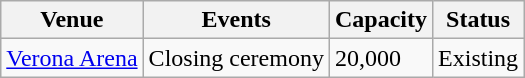<table class="wikitable sortable">
<tr>
<th>Venue</th>
<th>Events</th>
<th>Capacity</th>
<th>Status</th>
</tr>
<tr>
<td><a href='#'>Verona Arena</a></td>
<td>Closing ceremony</td>
<td>20,000</td>
<td>Existing</td>
</tr>
</table>
